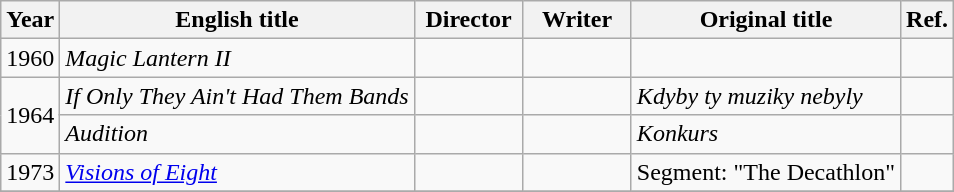<table class="wikitable">
<tr>
<th>Year</th>
<th>English title</th>
<th width=65>Director</th>
<th width=65>Writer</th>
<th>Original title</th>
<th>Ref.</th>
</tr>
<tr>
<td>1960</td>
<td><em>Magic Lantern II</em></td>
<td></td>
<td></td>
<td></td>
<td></td>
</tr>
<tr>
<td rowspan=2>1964</td>
<td><em>If Only They Ain't Had Them Bands</em></td>
<td></td>
<td></td>
<td><em>Kdyby ty muziky nebyly</em></td>
<td></td>
</tr>
<tr>
<td><em>Audition</em></td>
<td></td>
<td></td>
<td><em>Konkurs</em></td>
<td></td>
</tr>
<tr>
<td>1973</td>
<td><em><a href='#'>Visions of Eight</a></em></td>
<td></td>
<td></td>
<td>Segment: "The Decathlon"</td>
<td></td>
</tr>
<tr>
</tr>
</table>
